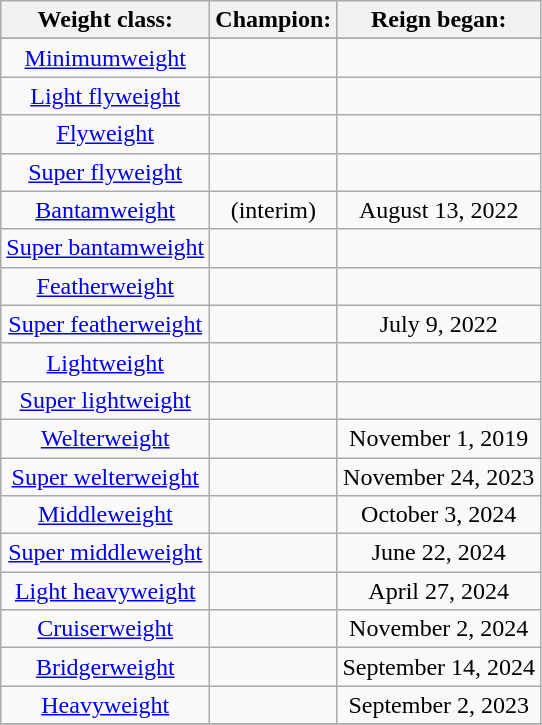<table class="wikitable sortable" style="text-align: center"">
<tr>
<th>Weight class:</th>
<th>Champion:</th>
<th>Reign began:</th>
</tr>
<tr>
</tr>
<tr>
<td><a href='#'>Minimumweight</a></td>
<td></td>
<td></td>
</tr>
<tr>
<td><a href='#'>Light flyweight</a></td>
<td></td>
<td></td>
</tr>
<tr>
<td><a href='#'>Flyweight</a></td>
<td></td>
<td></td>
</tr>
<tr>
<td><a href='#'>Super flyweight</a></td>
<td></td>
<td></td>
</tr>
<tr>
<td><a href='#'>Bantamweight</a></td>
<td> (interim)</td>
<td>August 13, 2022</td>
</tr>
<tr>
<td><a href='#'>Super bantamweight</a></td>
<td></td>
<td></td>
</tr>
<tr>
<td><a href='#'>Featherweight</a></td>
<td></td>
<td></td>
</tr>
<tr>
<td><a href='#'>Super featherweight</a></td>
<td></td>
<td>July 9, 2022</td>
</tr>
<tr>
<td><a href='#'>Lightweight</a></td>
<td></td>
<td></td>
</tr>
<tr>
<td><a href='#'>Super lightweight</a></td>
<td></td>
<td></td>
</tr>
<tr>
<td><a href='#'>Welterweight</a></td>
<td></td>
<td>November 1, 2019</td>
</tr>
<tr>
<td><a href='#'>Super welterweight</a></td>
<td></td>
<td>November 24, 2023</td>
</tr>
<tr>
<td><a href='#'>Middleweight</a></td>
<td></td>
<td>October 3, 2024</td>
</tr>
<tr>
<td><a href='#'>Super middleweight</a></td>
<td></td>
<td>June 22, 2024</td>
</tr>
<tr>
<td><a href='#'>Light heavyweight</a></td>
<td></td>
<td>April 27, 2024</td>
</tr>
<tr>
<td><a href='#'>Cruiserweight</a></td>
<td></td>
<td>November 2, 2024</td>
</tr>
<tr>
<td><a href='#'>Bridgerweight</a></td>
<td></td>
<td>September 14, 2024</td>
</tr>
<tr>
<td><a href='#'>Heavyweight</a></td>
<td></td>
<td>September 2, 2023</td>
</tr>
<tr>
</tr>
</table>
